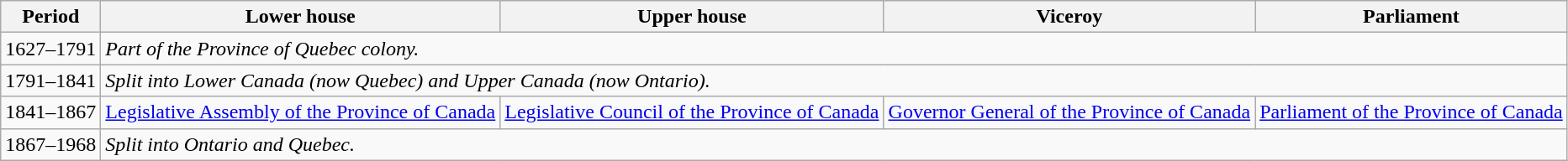<table class="wikitable">
<tr>
<th>Period</th>
<th>Lower house</th>
<th>Upper house</th>
<th>Viceroy</th>
<th>Parliament</th>
</tr>
<tr>
<td>1627–1791</td>
<td colspan="4"><em>Part of the Province of Quebec colony.</em></td>
</tr>
<tr>
<td>1791–1841</td>
<td colspan="4"><em>Split into Lower Canada (now Quebec) and Upper Canada (now Ontario).</em></td>
</tr>
<tr>
<td>1841–1867</td>
<td><a href='#'>Legislative Assembly of the Province of Canada</a></td>
<td><a href='#'>Legislative Council of the Province of Canada</a></td>
<td><a href='#'>Governor General of the Province of Canada</a></td>
<td><a href='#'>Parliament of the Province of Canada</a></td>
</tr>
<tr>
<td>1867–1968</td>
<td colspan="4"><em>Split into Ontario and Quebec.</em></td>
</tr>
</table>
